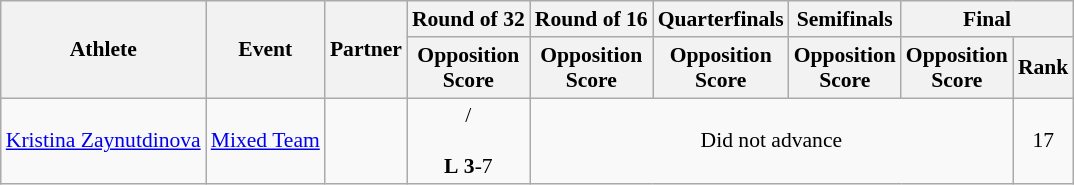<table class="wikitable" border="1" style="font-size:90%">
<tr>
<th rowspan=2>Athlete</th>
<th rowspan=2>Event</th>
<th rowspan=2>Partner</th>
<th>Round of 32</th>
<th>Round of 16</th>
<th>Quarterfinals</th>
<th>Semifinals</th>
<th colspan=2>Final</th>
</tr>
<tr>
<th>Opposition<br>Score</th>
<th>Opposition<br>Score</th>
<th>Opposition<br>Score</th>
<th>Opposition<br>Score</th>
<th>Opposition<br>Score</th>
<th>Rank</th>
</tr>
<tr>
<td><a href='#'>Kristina Zaynutdinova</a></td>
<td><a href='#'>Mixed Team</a></td>
<td></td>
<td align=center>/ <br>  <br> <strong>L</strong> <strong>3</strong>-7</td>
<td colspan=4 align=center>Did not advance</td>
<td align=center>17</td>
</tr>
</table>
